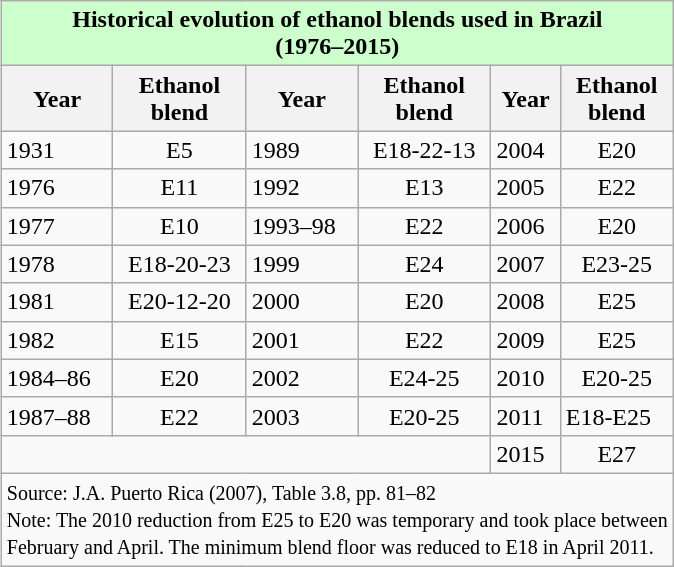<table class="wikitable" style="float: right; margin-left: 10px">
<tr>
<th colspan="6" align=center style="background-color: #ccffcc;">Historical evolution of ethanol blends used in Brazil<br>  (1976–2015)</th>
</tr>
<tr style="background-color: #ccffcc;">
<th>Year</th>
<th>Ethanol<br>blend</th>
<th>Year</th>
<th>Ethanol<br>blend</th>
<th>Year</th>
<th>Ethanol<br>blend</th>
</tr>
<tr>
<td>1931</td>
<td style="text-align: center;">E5</td>
<td>1989</td>
<td style="text-align: center;">E18-22-13</td>
<td>2004</td>
<td style="text-align: center;">E20</td>
</tr>
<tr>
<td>1976</td>
<td style="text-align: center;">E11</td>
<td>1992</td>
<td style="text-align: center;">E13</td>
<td>2005</td>
<td style="text-align: center;">E22</td>
</tr>
<tr>
<td>1977</td>
<td style="text-align: center;">E10</td>
<td>1993–98</td>
<td style="text-align: center;">E22</td>
<td>2006</td>
<td style="text-align: center;">E20</td>
</tr>
<tr>
<td>1978</td>
<td style="text-align: center;">E18-20-23</td>
<td>1999</td>
<td style="text-align: center;">E24</td>
<td>2007</td>
<td style="text-align: center;">E23-25</td>
</tr>
<tr>
<td>1981</td>
<td style="text-align: center;">E20-12-20</td>
<td>2000</td>
<td style="text-align: center;">E20</td>
<td>2008</td>
<td style="text-align: center;">E25</td>
</tr>
<tr>
<td>1982</td>
<td style="text-align: center;">E15</td>
<td>2001</td>
<td style="text-align: center;">E22</td>
<td>2009</td>
<td style="text-align: center;">E25</td>
</tr>
<tr>
<td>1984–86</td>
<td style="text-align: center;">E20</td>
<td>2002</td>
<td style="text-align: center;">E24-25</td>
<td>2010</td>
<td style="text-align: center;">E20-25</td>
</tr>
<tr>
<td>1987–88</td>
<td style="text-align: center;">E22</td>
<td>2003</td>
<td style="text-align: center;">E20-25</td>
<td>2011</td>
<td>E18-E25</td>
</tr>
<tr>
<td colspan="4"></td>
<td>2015</td>
<td style="text-align: center;">E27</td>
</tr>
<tr>
<td colspan="6"><small>Source: J.A. Puerto Rica (2007), Table 3.8, pp. 81–82<br>Note: The 2010 reduction from E25 to E20 was temporary and took place between<br> February and April. The minimum blend floor was reduced to E18 in April 2011.</small></td>
</tr>
</table>
